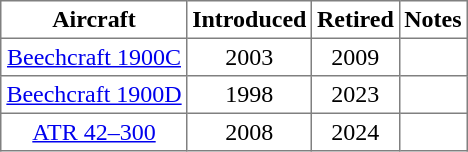<table class="toccolours" border="1" cellpadding="3" style="margin:1em auto; border-collapse:collapse;text-align:center">
<tr>
<th>Aircraft</th>
<th>Introduced</th>
<th>Retired</th>
<th>Notes</th>
</tr>
<tr>
<td><a href='#'>Beechcraft 1900C</a></td>
<td>2003</td>
<td>2009</td>
<td></td>
</tr>
<tr>
<td><a href='#'>Beechcraft 1900D</a></td>
<td>1998</td>
<td>2023</td>
<td></td>
</tr>
<tr>
<td><a href='#'>ATR 42–300</a></td>
<td>2008</td>
<td>2024</td>
<td></td>
</tr>
</table>
